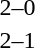<table style="text-align:center">
<tr>
<th width=200></th>
<th width=100></th>
<th width=200></th>
</tr>
<tr>
<td align=right></td>
<td>2–0</td>
<td align=left></td>
</tr>
<tr>
<td align=right></td>
<td>2–1</td>
<td align=left></td>
</tr>
<tr>
</tr>
</table>
